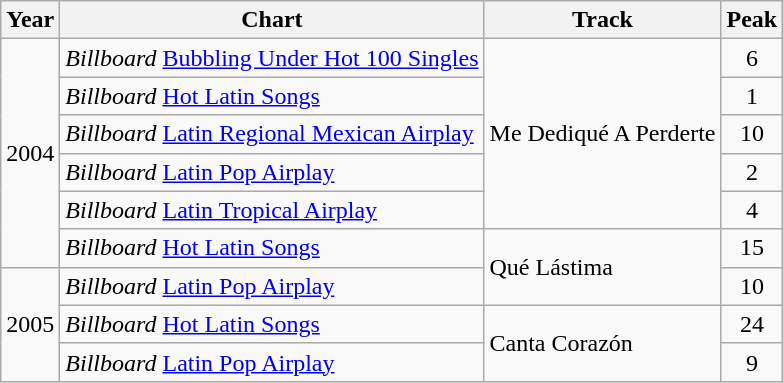<table class="wikitable">
<tr>
<th>Year</th>
<th>Chart</th>
<th>Track</th>
<th>Peak</th>
</tr>
<tr>
<td rowspan="6">2004</td>
<td><em>Billboard</em> <a href='#'>Bubbling Under Hot 100 Singles</a></td>
<td rowspan="5">Me Dediqué A Perderte</td>
<td align="center">6</td>
</tr>
<tr>
<td><em>Billboard</em> <a href='#'>Hot Latin Songs</a></td>
<td align="center">1</td>
</tr>
<tr>
<td><em>Billboard</em> <a href='#'>Latin Regional Mexican Airplay</a></td>
<td align="center">10</td>
</tr>
<tr>
<td><em>Billboard</em> <a href='#'>Latin Pop Airplay</a></td>
<td align="center">2</td>
</tr>
<tr>
<td><em>Billboard</em> <a href='#'>Latin Tropical Airplay</a></td>
<td align="center">4</td>
</tr>
<tr>
<td><em>Billboard</em> <a href='#'>Hot Latin Songs</a></td>
<td rowspan="2">Qué Lástima</td>
<td align="center">15</td>
</tr>
<tr>
<td rowspan="3">2005</td>
<td><em>Billboard</em> <a href='#'>Latin Pop Airplay</a></td>
<td align="center">10</td>
</tr>
<tr>
<td><em>Billboard</em> <a href='#'>Hot Latin Songs</a></td>
<td rowspan="2">Canta Corazón</td>
<td align="center">24</td>
</tr>
<tr>
<td><em>Billboard</em> <a href='#'>Latin Pop Airplay</a></td>
<td align="center">9</td>
</tr>
</table>
